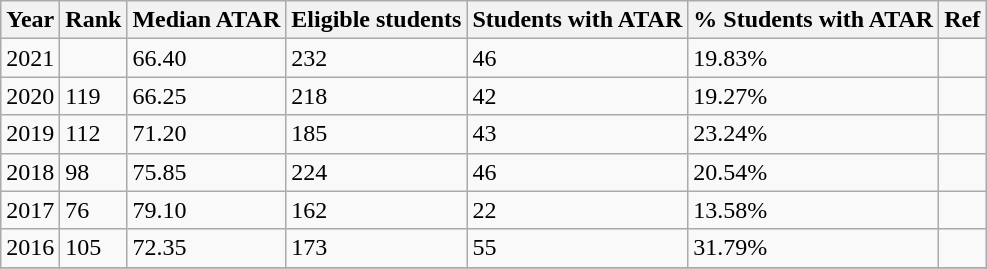<table class="wikitable sortable">
<tr>
<th>Year</th>
<th>Rank</th>
<th>Median ATAR</th>
<th>Eligible students</th>
<th>Students with ATAR</th>
<th>% Students with ATAR</th>
<th>Ref</th>
</tr>
<tr>
<td>2021</td>
<td></td>
<td>66.40</td>
<td>232</td>
<td>46</td>
<td>19.83%</td>
<td></td>
</tr>
<tr>
<td>2020</td>
<td>119</td>
<td>66.25</td>
<td>218</td>
<td>42</td>
<td>19.27%</td>
<td></td>
</tr>
<tr>
<td>2019</td>
<td>112</td>
<td>71.20</td>
<td>185</td>
<td>43</td>
<td>23.24%</td>
<td></td>
</tr>
<tr>
<td>2018</td>
<td>98</td>
<td>75.85</td>
<td>224</td>
<td>46</td>
<td>20.54%</td>
<td></td>
</tr>
<tr>
<td>2017</td>
<td>76</td>
<td>79.10</td>
<td>162</td>
<td>22</td>
<td>13.58%</td>
<td></td>
</tr>
<tr>
<td>2016</td>
<td>105</td>
<td>72.35</td>
<td>173</td>
<td>55</td>
<td>31.79%</td>
<td></td>
</tr>
<tr>
</tr>
</table>
